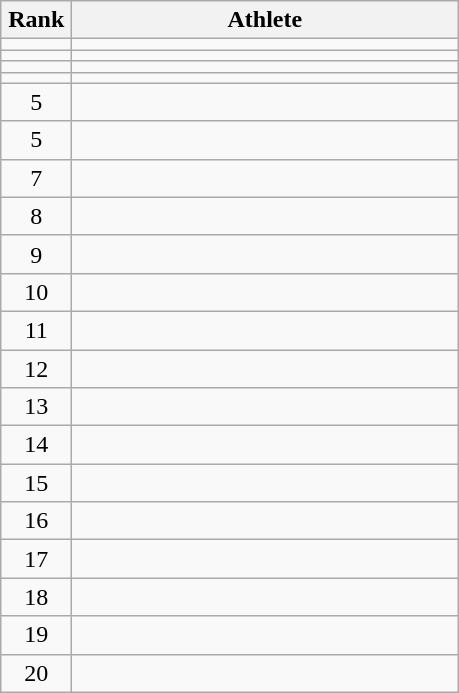<table class="wikitable" style="text-align: center;">
<tr>
<th width=40>Rank</th>
<th width=250>Athlete</th>
</tr>
<tr>
<td></td>
<td align="left"></td>
</tr>
<tr>
<td></td>
<td align="left"></td>
</tr>
<tr>
<td></td>
<td align="left"></td>
</tr>
<tr>
<td></td>
<td align="left"></td>
</tr>
<tr>
<td>5</td>
<td align="left"></td>
</tr>
<tr>
<td>5</td>
<td align="left"></td>
</tr>
<tr>
<td>7</td>
<td align="left"></td>
</tr>
<tr>
<td>8</td>
<td align="left"></td>
</tr>
<tr>
<td>9</td>
<td align="left"></td>
</tr>
<tr>
<td>10</td>
<td align="left"></td>
</tr>
<tr>
<td>11</td>
<td align="left"></td>
</tr>
<tr>
<td>12</td>
<td align="left"></td>
</tr>
<tr>
<td>13</td>
<td align="left"></td>
</tr>
<tr>
<td>14</td>
<td align="left"></td>
</tr>
<tr>
<td>15</td>
<td align="left"></td>
</tr>
<tr>
<td>16</td>
<td align="left"></td>
</tr>
<tr>
<td>17</td>
<td align="left"></td>
</tr>
<tr>
<td>18</td>
<td align="left"></td>
</tr>
<tr>
<td>19</td>
<td align="left"></td>
</tr>
<tr>
<td>20</td>
<td align="left"></td>
</tr>
</table>
